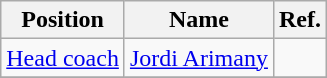<table class="wikitable">
<tr>
<th>Position</th>
<th>Name</th>
<th>Ref.</th>
</tr>
<tr>
<td><a href='#'>Head coach</a></td>
<td> <a href='#'>Jordi Arimany</a></td>
<td></td>
</tr>
<tr>
</tr>
</table>
